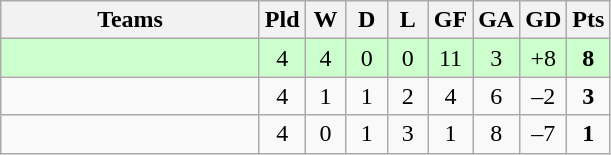<table class="wikitable" style="text-align: center;">
<tr>
<th width=165>Teams</th>
<th width=20>Pld</th>
<th width=20>W</th>
<th width=20>D</th>
<th width=20>L</th>
<th width=20>GF</th>
<th width=20>GA</th>
<th width=20>GD</th>
<th width=20>Pts</th>
</tr>
<tr align=center style="background:#ccffcc;">
<td style="text-align:left;"></td>
<td>4</td>
<td>4</td>
<td>0</td>
<td>0</td>
<td>11</td>
<td>3</td>
<td>+8</td>
<td><strong>8</strong></td>
</tr>
<tr align=center>
<td style="text-align:left;"></td>
<td>4</td>
<td>1</td>
<td>1</td>
<td>2</td>
<td>4</td>
<td>6</td>
<td>–2</td>
<td><strong>3</strong></td>
</tr>
<tr align=center>
<td style="text-align:left;"></td>
<td>4</td>
<td>0</td>
<td>1</td>
<td>3</td>
<td>1</td>
<td>8</td>
<td>–7</td>
<td><strong>1</strong></td>
</tr>
</table>
